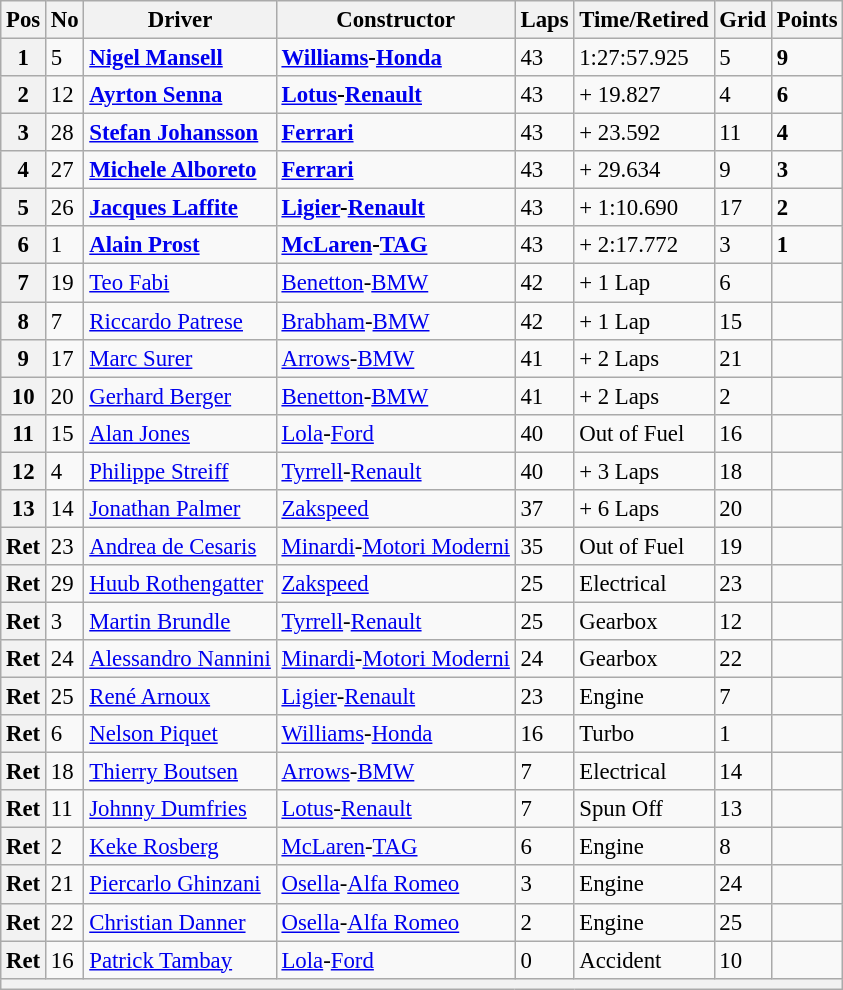<table class="wikitable" style="font-size: 95%;">
<tr>
<th>Pos</th>
<th>No</th>
<th>Driver</th>
<th>Constructor</th>
<th>Laps</th>
<th>Time/Retired</th>
<th>Grid</th>
<th>Points</th>
</tr>
<tr>
<th>1</th>
<td>5</td>
<td> <strong><a href='#'>Nigel Mansell</a></strong></td>
<td><strong><a href='#'>Williams</a>-<a href='#'>Honda</a></strong></td>
<td>43</td>
<td>1:27:57.925</td>
<td>5</td>
<td><strong>9</strong></td>
</tr>
<tr>
<th>2</th>
<td>12</td>
<td> <strong><a href='#'>Ayrton Senna</a></strong></td>
<td><strong><a href='#'>Lotus</a>-<a href='#'>Renault</a></strong></td>
<td>43</td>
<td>+ 19.827</td>
<td>4</td>
<td><strong>6</strong></td>
</tr>
<tr>
<th>3</th>
<td>28</td>
<td> <strong><a href='#'>Stefan Johansson</a></strong></td>
<td><strong><a href='#'>Ferrari</a></strong></td>
<td>43</td>
<td>+ 23.592</td>
<td>11</td>
<td><strong>4</strong></td>
</tr>
<tr>
<th>4</th>
<td>27</td>
<td> <strong><a href='#'>Michele Alboreto</a></strong></td>
<td><strong><a href='#'>Ferrari</a></strong></td>
<td>43</td>
<td>+ 29.634</td>
<td>9</td>
<td><strong>3</strong></td>
</tr>
<tr>
<th>5</th>
<td>26</td>
<td> <strong><a href='#'>Jacques Laffite</a></strong></td>
<td><strong><a href='#'>Ligier</a>-<a href='#'>Renault</a></strong></td>
<td>43</td>
<td>+ 1:10.690</td>
<td>17</td>
<td><strong>2</strong></td>
</tr>
<tr>
<th>6</th>
<td>1</td>
<td> <strong><a href='#'>Alain Prost</a></strong></td>
<td><strong><a href='#'>McLaren</a>-<a href='#'>TAG</a></strong></td>
<td>43</td>
<td>+ 2:17.772</td>
<td>3</td>
<td><strong>1</strong></td>
</tr>
<tr>
<th>7</th>
<td>19</td>
<td> <a href='#'>Teo Fabi</a></td>
<td><a href='#'>Benetton</a>-<a href='#'>BMW</a></td>
<td>42</td>
<td>+ 1 Lap</td>
<td>6</td>
<td> </td>
</tr>
<tr>
<th>8</th>
<td>7</td>
<td> <a href='#'>Riccardo Patrese</a></td>
<td><a href='#'>Brabham</a>-<a href='#'>BMW</a></td>
<td>42</td>
<td>+ 1 Lap</td>
<td>15</td>
<td> </td>
</tr>
<tr>
<th>9</th>
<td>17</td>
<td> <a href='#'>Marc Surer</a></td>
<td><a href='#'>Arrows</a>-<a href='#'>BMW</a></td>
<td>41</td>
<td>+ 2 Laps</td>
<td>21</td>
<td> </td>
</tr>
<tr>
<th>10</th>
<td>20</td>
<td> <a href='#'>Gerhard Berger</a></td>
<td><a href='#'>Benetton</a>-<a href='#'>BMW</a></td>
<td>41</td>
<td>+ 2 Laps</td>
<td>2</td>
<td> </td>
</tr>
<tr>
<th>11</th>
<td>15</td>
<td> <a href='#'>Alan Jones</a></td>
<td><a href='#'>Lola</a>-<a href='#'>Ford</a></td>
<td>40</td>
<td>Out of Fuel</td>
<td>16</td>
<td> </td>
</tr>
<tr>
<th>12</th>
<td>4</td>
<td> <a href='#'>Philippe Streiff</a></td>
<td><a href='#'>Tyrrell</a>-<a href='#'>Renault</a></td>
<td>40</td>
<td>+ 3 Laps</td>
<td>18</td>
<td> </td>
</tr>
<tr>
<th>13</th>
<td>14</td>
<td> <a href='#'>Jonathan Palmer</a></td>
<td><a href='#'>Zakspeed</a></td>
<td>37</td>
<td>+ 6 Laps</td>
<td>20</td>
<td> </td>
</tr>
<tr>
<th>Ret</th>
<td>23</td>
<td> <a href='#'>Andrea de Cesaris</a></td>
<td><a href='#'>Minardi</a>-<a href='#'>Motori Moderni</a></td>
<td>35</td>
<td>Out of Fuel</td>
<td>19</td>
<td> </td>
</tr>
<tr>
<th>Ret</th>
<td>29</td>
<td> <a href='#'>Huub Rothengatter</a></td>
<td><a href='#'>Zakspeed</a></td>
<td>25</td>
<td>Electrical</td>
<td>23</td>
<td> </td>
</tr>
<tr>
<th>Ret</th>
<td>3</td>
<td> <a href='#'>Martin Brundle</a></td>
<td><a href='#'>Tyrrell</a>-<a href='#'>Renault</a></td>
<td>25</td>
<td>Gearbox</td>
<td>12</td>
<td> </td>
</tr>
<tr>
<th>Ret</th>
<td>24</td>
<td> <a href='#'>Alessandro Nannini</a></td>
<td><a href='#'>Minardi</a>-<a href='#'>Motori Moderni</a></td>
<td>24</td>
<td>Gearbox</td>
<td>22</td>
<td> </td>
</tr>
<tr>
<th>Ret</th>
<td>25</td>
<td> <a href='#'>René Arnoux</a></td>
<td><a href='#'>Ligier</a>-<a href='#'>Renault</a></td>
<td>23</td>
<td>Engine</td>
<td>7</td>
<td> </td>
</tr>
<tr>
<th>Ret</th>
<td>6</td>
<td> <a href='#'>Nelson Piquet</a></td>
<td><a href='#'>Williams</a>-<a href='#'>Honda</a></td>
<td>16</td>
<td>Turbo</td>
<td>1</td>
<td> </td>
</tr>
<tr>
<th>Ret</th>
<td>18</td>
<td> <a href='#'>Thierry Boutsen</a></td>
<td><a href='#'>Arrows</a>-<a href='#'>BMW</a></td>
<td>7</td>
<td>Electrical</td>
<td>14</td>
<td> </td>
</tr>
<tr>
<th>Ret</th>
<td>11</td>
<td> <a href='#'>Johnny Dumfries</a></td>
<td><a href='#'>Lotus</a>-<a href='#'>Renault</a></td>
<td>7</td>
<td>Spun Off</td>
<td>13</td>
<td> </td>
</tr>
<tr>
<th>Ret</th>
<td>2</td>
<td> <a href='#'>Keke Rosberg</a></td>
<td><a href='#'>McLaren</a>-<a href='#'>TAG</a></td>
<td>6</td>
<td>Engine</td>
<td>8</td>
<td> </td>
</tr>
<tr>
<th>Ret</th>
<td>21</td>
<td> <a href='#'>Piercarlo Ghinzani</a></td>
<td><a href='#'>Osella</a>-<a href='#'>Alfa Romeo</a></td>
<td>3</td>
<td>Engine</td>
<td>24</td>
<td> </td>
</tr>
<tr>
<th>Ret</th>
<td>22</td>
<td> <a href='#'>Christian Danner</a></td>
<td><a href='#'>Osella</a>-<a href='#'>Alfa Romeo</a></td>
<td>2</td>
<td>Engine</td>
<td>25</td>
<td> </td>
</tr>
<tr>
<th>Ret</th>
<td>16</td>
<td> <a href='#'>Patrick Tambay</a></td>
<td><a href='#'>Lola</a>-<a href='#'>Ford</a></td>
<td>0</td>
<td>Accident</td>
<td>10</td>
<td> </td>
</tr>
<tr>
<th colspan="8"></th>
</tr>
</table>
